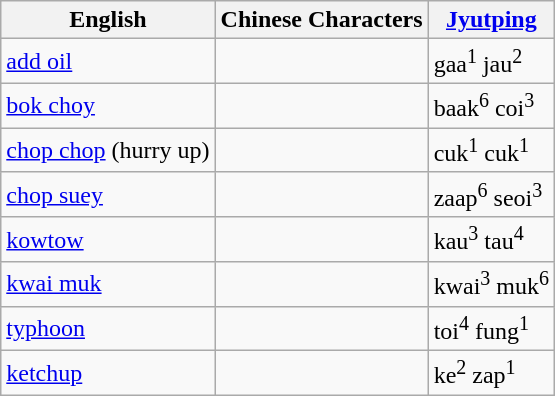<table class="wikitable">
<tr>
<th>English</th>
<th>Chinese Characters</th>
<th><a href='#'>Jyutping</a></th>
</tr>
<tr>
<td><a href='#'>add oil</a></td>
<td></td>
<td>gaa<sup>1</sup> jau<sup>2</sup></td>
</tr>
<tr>
<td><a href='#'>bok choy</a></td>
<td></td>
<td>baak<sup>6</sup> coi<sup>3</sup></td>
</tr>
<tr>
<td><a href='#'>chop chop</a> (hurry up)</td>
<td></td>
<td>cuk<sup>1</sup> cuk<sup>1</sup></td>
</tr>
<tr>
<td><a href='#'>chop suey</a></td>
<td></td>
<td>zaap<sup>6</sup> seoi<sup>3</sup></td>
</tr>
<tr>
<td><a href='#'>kowtow</a></td>
<td></td>
<td>kau<sup>3</sup> tau<sup>4</sup></td>
</tr>
<tr>
<td><a href='#'>kwai muk</a></td>
<td></td>
<td>kwai<sup>3</sup> muk<sup>6</sup></td>
</tr>
<tr>
<td><a href='#'>typhoon</a></td>
<td></td>
<td>toi<sup>4</sup> fung<sup>1</sup></td>
</tr>
<tr>
<td><a href='#'>ketchup</a></td>
<td></td>
<td>ke<sup>2</sup> zap<sup>1</sup></td>
</tr>
</table>
